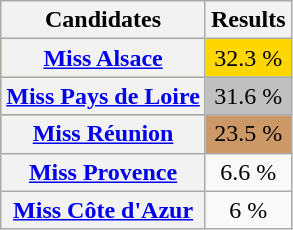<table class="wikitable" style="text-align:center;">
<tr>
<th scope=col>Candidates</th>
<th scope=col>Results</th>
</tr>
<tr bgcolor=gold>
<th><a href='#'>Miss Alsace</a></th>
<td>32.3 %</td>
</tr>
<tr bgcolor=silver>
<th><a href='#'>Miss Pays de Loire</a></th>
<td>31.6 %</td>
</tr>
<tr bgcolor=#cc9966>
<th><a href='#'>Miss Réunion</a></th>
<td>23.5 %</td>
</tr>
<tr>
<th><a href='#'>Miss Provence</a></th>
<td>6.6 %</td>
</tr>
<tr>
<th><a href='#'>Miss Côte d'Azur</a></th>
<td>6 %</td>
</tr>
</table>
